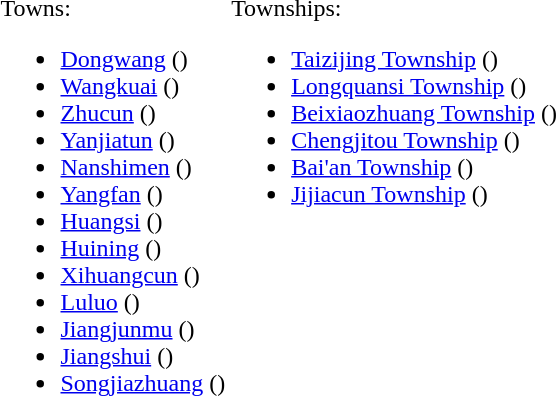<table>
<tr>
<td valign=top><br>Towns:<ul><li><a href='#'>Dongwang</a> ()</li><li><a href='#'>Wangkuai</a> ()</li><li><a href='#'>Zhucun</a> ()</li><li><a href='#'>Yanjiatun</a> ()</li><li><a href='#'>Nanshimen</a> ()</li><li><a href='#'>Yangfan</a> ()</li><li><a href='#'>Huangsi</a> ()</li><li><a href='#'>Huining</a> ()</li><li><a href='#'>Xihuangcun</a> ()</li><li><a href='#'>Luluo</a> ()</li><li><a href='#'>Jiangjunmu</a> ()</li><li><a href='#'>Jiangshui</a> ()</li><li><a href='#'>Songjiazhuang</a> ()</li></ul></td>
<td valign=top><br>Townships:<ul><li><a href='#'>Taizijing Township</a> ()</li><li><a href='#'>Longquansi Township</a> ()</li><li><a href='#'>Beixiaozhuang Township</a> ()</li><li><a href='#'>Chengjitou Township</a> ()</li><li><a href='#'>Bai'an Township</a> ()</li><li><a href='#'>Jijiacun Township</a> ()</li></ul></td>
</tr>
</table>
